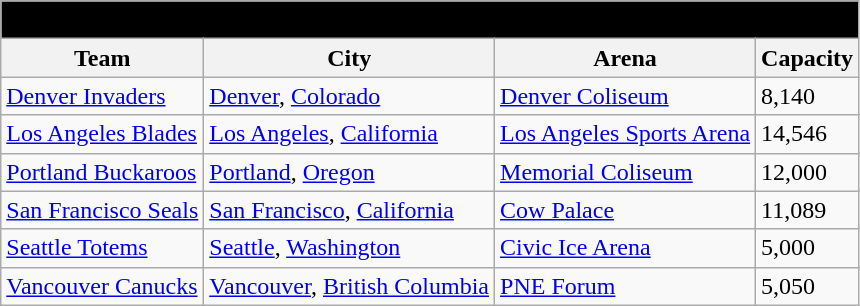<table class="wikitable" style="width:auto">
<tr>
<td bgcolor="#000000" align="center" colspan="6"><strong><span>1963–64 Western Hockey League</span></strong></td>
</tr>
<tr>
<th>Team</th>
<th>City</th>
<th>Arena</th>
<th>Capacity</th>
</tr>
<tr>
<td><a href='#'>Denver Invaders</a></td>
<td><a href='#'>Denver</a>, <a href='#'>Colorado</a></td>
<td><a href='#'>Denver Coliseum</a></td>
<td>8,140</td>
</tr>
<tr>
<td><a href='#'>Los Angeles Blades</a></td>
<td><a href='#'>Los Angeles</a>, <a href='#'>California</a></td>
<td><a href='#'>Los Angeles Sports Arena</a></td>
<td>14,546</td>
</tr>
<tr>
<td><a href='#'>Portland Buckaroos</a></td>
<td><a href='#'>Portland</a>, <a href='#'>Oregon</a></td>
<td><a href='#'>Memorial Coliseum</a></td>
<td>12,000</td>
</tr>
<tr>
<td><a href='#'>San Francisco Seals</a></td>
<td><a href='#'>San Francisco</a>, <a href='#'>California</a></td>
<td><a href='#'>Cow Palace</a></td>
<td>11,089</td>
</tr>
<tr>
<td><a href='#'>Seattle Totems</a></td>
<td><a href='#'>Seattle</a>, <a href='#'>Washington</a></td>
<td><a href='#'>Civic Ice Arena</a></td>
<td>5,000</td>
</tr>
<tr>
<td><a href='#'>Vancouver Canucks</a></td>
<td><a href='#'>Vancouver</a>, <a href='#'>British Columbia</a></td>
<td><a href='#'>PNE Forum</a></td>
<td>5,050</td>
</tr>
</table>
